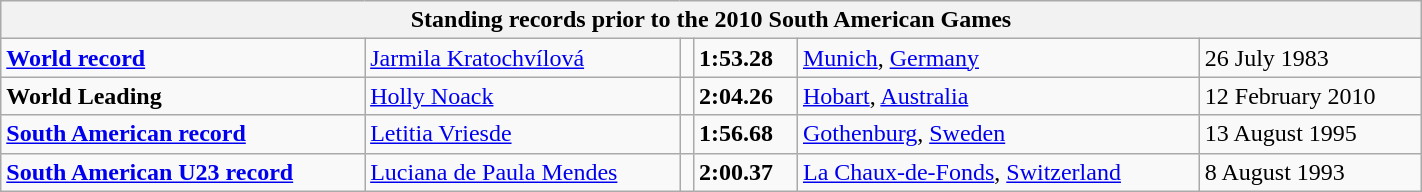<table class="wikitable" width=75%>
<tr>
<th colspan="6">Standing records prior to the 2010 South American Games</th>
</tr>
<tr>
<td><strong><a href='#'>World record</a></strong></td>
<td><a href='#'>Jarmila Kratochvílová</a></td>
<td align=left></td>
<td><strong>1:53.28</strong></td>
<td><a href='#'>Munich</a>, <a href='#'>Germany</a></td>
<td>26 July 1983</td>
</tr>
<tr>
<td><strong>World Leading</strong></td>
<td><a href='#'>Holly Noack</a></td>
<td align=left></td>
<td><strong>2:04.26</strong></td>
<td><a href='#'>Hobart</a>, <a href='#'>Australia</a></td>
<td>12 February 2010</td>
</tr>
<tr>
<td><strong><a href='#'>South American record</a></strong></td>
<td><a href='#'>Letitia Vriesde</a></td>
<td align=left></td>
<td><strong>1:56.68</strong></td>
<td><a href='#'>Gothenburg</a>, <a href='#'>Sweden</a></td>
<td>13 August 1995</td>
</tr>
<tr>
<td><strong><a href='#'>South American U23 record</a></strong></td>
<td><a href='#'>Luciana de Paula Mendes</a></td>
<td align=left></td>
<td><strong>2:00.37</strong></td>
<td><a href='#'>La Chaux-de-Fonds</a>, <a href='#'>Switzerland</a></td>
<td>8 August 1993</td>
</tr>
</table>
